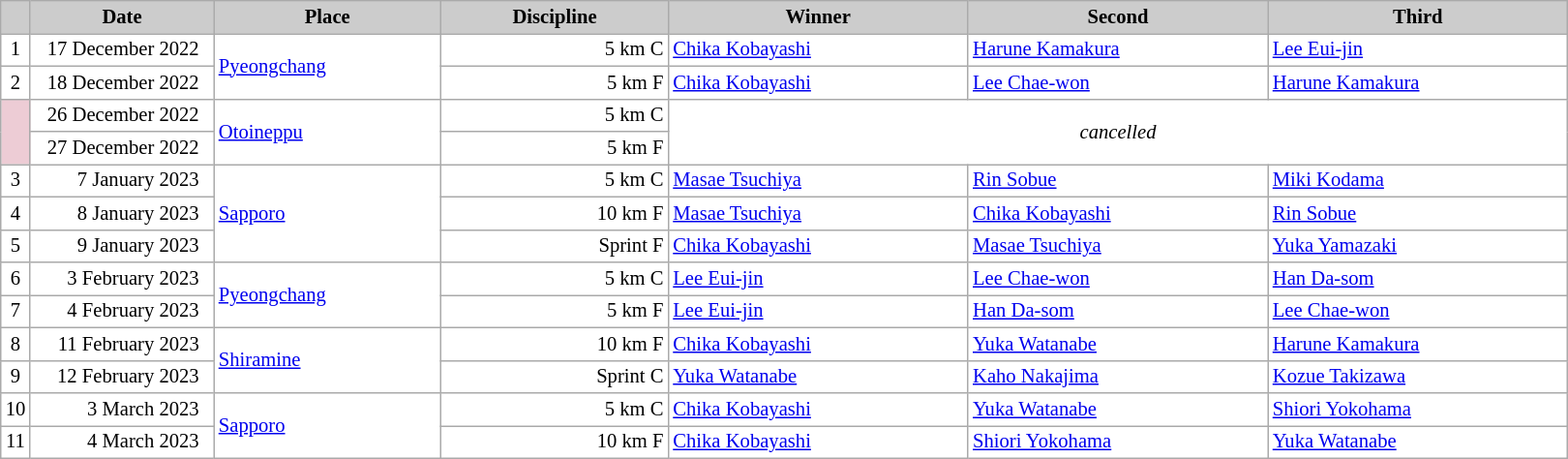<table class="wikitable plainrowheaders" style="background:#fff; font-size:86%; line-height:16px; border:grey solid 1px; border-collapse:collapse;">
<tr style="background:#ccc; text-align:center;">
<th scope="col" style="background:#ccc; width=30 px;"></th>
<th scope="col" style="background:#ccc; width:120px;">Date</th>
<th scope="col" style="background:#ccc; width:150px;">Place</th>
<th scope="col" style="background:#ccc; width:150px;">Discipline</th>
<th scope="col" style="background:#ccc; width:200px;">Winner</th>
<th scope="col" style="background:#ccc; width:200px;">Second</th>
<th scope="col" style="background:#ccc; width:200px;">Third</th>
</tr>
<tr>
<td align=center>1</td>
<td align=right>17 December 2022  </td>
<td rowspan=2> <a href='#'>Pyeongchang</a></td>
<td align=right>5 km C</td>
<td> <a href='#'>Chika Kobayashi</a></td>
<td> <a href='#'>Harune Kamakura</a></td>
<td> <a href='#'>Lee Eui-jin</a></td>
</tr>
<tr>
<td align=center>2</td>
<td align=right>18 December 2022  </td>
<td align=right>5 km F</td>
<td> <a href='#'>Chika Kobayashi</a></td>
<td> <a href='#'>Lee Chae-won</a></td>
<td> <a href='#'>Harune Kamakura</a></td>
</tr>
<tr>
<td rowspan=2 bgcolor="EDCCD5"></td>
<td align=right>26 December 2022  </td>
<td rowspan=2> <a href='#'>Otoineppu</a></td>
<td align=right>5 km C</td>
<td rowspan=2 colspan=3 align=center><em>cancelled</em></td>
</tr>
<tr>
<td align=right>27 December 2022  </td>
<td align=right>5 km F</td>
</tr>
<tr>
<td align=center>3</td>
<td align=right>7 January 2023  </td>
<td rowspan=3> <a href='#'>Sapporo</a></td>
<td align=right>5 km C</td>
<td> <a href='#'>Masae Tsuchiya</a></td>
<td> <a href='#'>Rin Sobue</a></td>
<td> <a href='#'>Miki Kodama</a></td>
</tr>
<tr>
<td align=center>4</td>
<td align=right>8 January 2023  </td>
<td align=right>10 km F</td>
<td> <a href='#'>Masae Tsuchiya</a></td>
<td> <a href='#'>Chika Kobayashi</a></td>
<td> <a href='#'>Rin Sobue</a></td>
</tr>
<tr>
<td align=center>5</td>
<td align=right>9 January 2023  </td>
<td align=right>Sprint F</td>
<td> <a href='#'>Chika Kobayashi</a></td>
<td> <a href='#'>Masae Tsuchiya</a></td>
<td> <a href='#'>Yuka Yamazaki</a></td>
</tr>
<tr>
<td align=center>6</td>
<td align=right>3 February 2023  </td>
<td rowspan=2> <a href='#'>Pyeongchang</a></td>
<td align=right>5 km C</td>
<td> <a href='#'>Lee Eui-jin</a></td>
<td> <a href='#'>Lee Chae-won</a></td>
<td> <a href='#'>Han Da-som</a></td>
</tr>
<tr>
<td align=center>7</td>
<td align=right>4 February 2023  </td>
<td align=right>5 km F</td>
<td> <a href='#'>Lee Eui-jin</a></td>
<td> <a href='#'>Han Da-som</a></td>
<td> <a href='#'>Lee Chae-won</a></td>
</tr>
<tr>
<td align=center>8</td>
<td align=right>11 February 2023  </td>
<td rowspan=2> <a href='#'>Shiramine</a></td>
<td align=right>10 km F</td>
<td> <a href='#'>Chika Kobayashi</a></td>
<td> <a href='#'>Yuka Watanabe</a></td>
<td> <a href='#'>Harune Kamakura</a></td>
</tr>
<tr>
<td align=center>9</td>
<td align=right>12 February 2023  </td>
<td align=right>Sprint C</td>
<td> <a href='#'>Yuka Watanabe</a></td>
<td> <a href='#'>Kaho Nakajima</a></td>
<td> <a href='#'>Kozue Takizawa</a></td>
</tr>
<tr>
<td align=center>10</td>
<td align=right>3 March 2023  </td>
<td rowspan=2> <a href='#'>Sapporo</a></td>
<td align=right>5 km C</td>
<td> <a href='#'>Chika Kobayashi</a></td>
<td> <a href='#'>Yuka Watanabe</a></td>
<td> <a href='#'>Shiori Yokohama</a></td>
</tr>
<tr>
<td align=center>11</td>
<td align=right>4 March 2023  </td>
<td align=right>10 km F</td>
<td> <a href='#'>Chika Kobayashi</a></td>
<td> <a href='#'>Shiori Yokohama</a></td>
<td> <a href='#'>Yuka Watanabe</a></td>
</tr>
</table>
